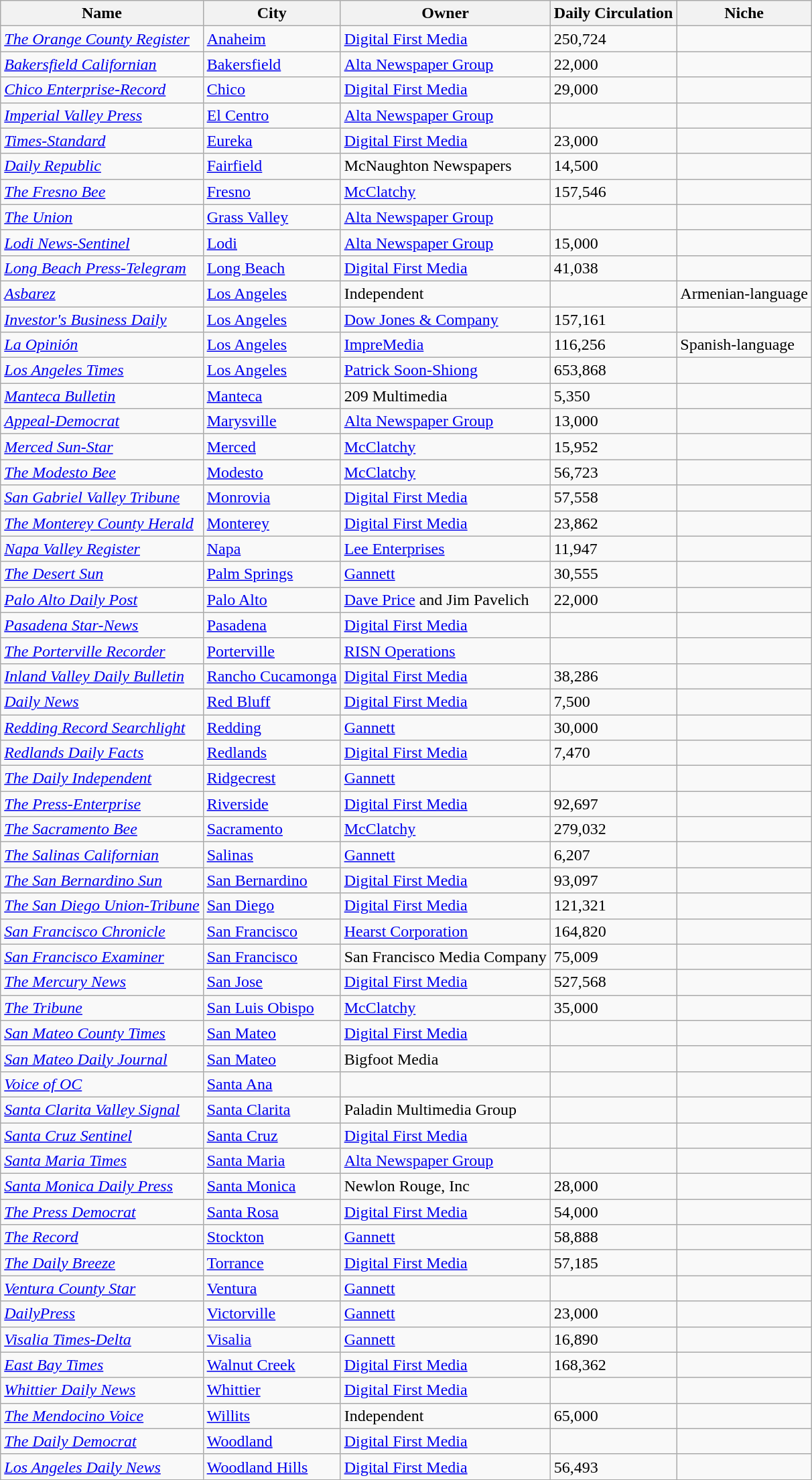<table class="wikitable sortable">
<tr>
<th>Name</th>
<th>City</th>
<th>Owner</th>
<th>Daily Circulation</th>
<th>Niche</th>
</tr>
<tr>
<td><em><a href='#'>The Orange County Register</a></em></td>
<td><a href='#'>Anaheim</a></td>
<td><a href='#'>Digital First Media</a></td>
<td>250,724</td>
<td></td>
</tr>
<tr>
<td><em><a href='#'>Bakersfield Californian</a></em></td>
<td><a href='#'>Bakersfield</a></td>
<td><a href='#'>Alta Newspaper Group</a></td>
<td>22,000</td>
<td></td>
</tr>
<tr>
<td><em><a href='#'>Chico Enterprise-Record</a></em></td>
<td><a href='#'>Chico</a></td>
<td><a href='#'>Digital First Media</a></td>
<td>29,000</td>
<td></td>
</tr>
<tr>
<td><em><a href='#'>Imperial Valley Press</a></em></td>
<td><a href='#'>El Centro</a></td>
<td><a href='#'>Alta Newspaper Group</a></td>
<td></td>
<td></td>
</tr>
<tr>
<td><em><a href='#'>Times-Standard</a></em></td>
<td><a href='#'>Eureka</a></td>
<td><a href='#'>Digital First Media</a></td>
<td>23,000</td>
<td></td>
</tr>
<tr>
<td><em><a href='#'>Daily Republic</a></em></td>
<td><a href='#'>Fairfield</a></td>
<td>McNaughton Newspapers</td>
<td>14,500</td>
<td></td>
</tr>
<tr>
<td><em><a href='#'>The Fresno Bee</a></em></td>
<td><a href='#'>Fresno</a></td>
<td><a href='#'>McClatchy</a></td>
<td>157,546</td>
<td></td>
</tr>
<tr>
<td><a href='#'><em>The Union</em></a></td>
<td><a href='#'>Grass Valley</a></td>
<td><a href='#'>Alta Newspaper Group</a></td>
<td></td>
<td></td>
</tr>
<tr>
<td><em><a href='#'>Lodi News-Sentinel</a></em></td>
<td><a href='#'>Lodi</a></td>
<td><a href='#'>Alta Newspaper Group</a></td>
<td>15,000</td>
<td></td>
</tr>
<tr>
<td><em><a href='#'>Long Beach Press-Telegram</a></em></td>
<td><a href='#'>Long Beach</a></td>
<td><a href='#'>Digital First Media</a></td>
<td>41,038</td>
<td></td>
</tr>
<tr>
<td><em><a href='#'>Asbarez</a></em></td>
<td><a href='#'>Los Angeles</a></td>
<td>Independent</td>
<td></td>
<td>Armenian-language</td>
</tr>
<tr>
<td><em><a href='#'>Investor's Business Daily</a></em></td>
<td><a href='#'>Los Angeles</a></td>
<td><a href='#'>Dow Jones & Company</a></td>
<td>157,161</td>
<td></td>
</tr>
<tr>
<td><em><a href='#'>La Opinión</a></em></td>
<td><a href='#'>Los Angeles</a></td>
<td><a href='#'>ImpreMedia</a></td>
<td>116,256</td>
<td>Spanish-language</td>
</tr>
<tr>
<td><em><a href='#'>Los Angeles Times</a></em></td>
<td><a href='#'>Los Angeles</a></td>
<td><a href='#'>Patrick Soon-Shiong</a></td>
<td>653,868</td>
<td></td>
</tr>
<tr>
<td><em><a href='#'>Manteca Bulletin</a></em></td>
<td><a href='#'>Manteca</a></td>
<td>209 Multimedia</td>
<td>5,350</td>
<td></td>
</tr>
<tr>
<td><em><a href='#'>Appeal-Democrat</a></em></td>
<td><a href='#'>Marysville</a></td>
<td><a href='#'>Alta Newspaper Group</a></td>
<td>13,000</td>
<td></td>
</tr>
<tr>
<td><em><a href='#'>Merced Sun-Star</a></em></td>
<td><a href='#'>Merced</a></td>
<td><a href='#'>McClatchy</a></td>
<td>15,952</td>
<td></td>
</tr>
<tr>
<td><em><a href='#'>The Modesto Bee</a></em></td>
<td><a href='#'>Modesto</a></td>
<td><a href='#'>McClatchy</a></td>
<td>56,723</td>
<td></td>
</tr>
<tr>
<td><em><a href='#'>San Gabriel Valley Tribune</a></em></td>
<td><a href='#'>Monrovia</a></td>
<td><a href='#'>Digital First Media</a></td>
<td>57,558</td>
<td></td>
</tr>
<tr>
<td><em><a href='#'>The Monterey County Herald</a></em></td>
<td><a href='#'>Monterey</a></td>
<td><a href='#'>Digital First Media</a></td>
<td>23,862</td>
<td></td>
</tr>
<tr>
<td><em><a href='#'>Napa Valley Register</a></em></td>
<td><a href='#'>Napa</a></td>
<td><a href='#'>Lee Enterprises</a></td>
<td>11,947</td>
<td></td>
</tr>
<tr>
<td><em><a href='#'>The Desert Sun</a></em></td>
<td><a href='#'>Palm Springs</a></td>
<td><a href='#'>Gannett</a></td>
<td>30,555</td>
<td></td>
</tr>
<tr>
<td><em><a href='#'>Palo Alto Daily Post</a></em></td>
<td><a href='#'>Palo Alto</a></td>
<td><a href='#'>Dave Price</a> and Jim Pavelich</td>
<td>22,000</td>
<td></td>
</tr>
<tr>
<td><em><a href='#'>Pasadena Star-News</a></em></td>
<td><a href='#'>Pasadena</a></td>
<td><a href='#'>Digital First Media</a></td>
<td></td>
<td></td>
</tr>
<tr>
<td><em><a href='#'>The Porterville Recorder</a></em></td>
<td><a href='#'>Porterville</a></td>
<td><a href='#'>RISN Operations</a></td>
<td></td>
<td></td>
</tr>
<tr>
<td><em><a href='#'>Inland Valley Daily Bulletin</a></em></td>
<td><a href='#'>Rancho Cucamonga</a></td>
<td><a href='#'>Digital First Media</a></td>
<td>38,286</td>
<td></td>
</tr>
<tr>
<td><a href='#'><em>Daily News</em></a></td>
<td><a href='#'>Red Bluff</a></td>
<td><a href='#'>Digital First Media</a></td>
<td>7,500</td>
<td></td>
</tr>
<tr>
<td><em><a href='#'>Redding Record Searchlight</a></em></td>
<td><a href='#'>Redding</a></td>
<td><a href='#'>Gannett</a></td>
<td>30,000</td>
<td></td>
</tr>
<tr>
<td><em><a href='#'>Redlands Daily Facts</a></em></td>
<td><a href='#'>Redlands</a></td>
<td><a href='#'>Digital First Media</a></td>
<td>7,470</td>
<td></td>
</tr>
<tr>
<td><a href='#'><em>The Daily Independent</em></a></td>
<td><a href='#'>Ridgecrest</a></td>
<td><a href='#'>Gannett</a></td>
<td></td>
<td></td>
</tr>
<tr>
<td><em><a href='#'>The Press-Enterprise</a></em></td>
<td><a href='#'>Riverside</a></td>
<td><a href='#'>Digital First Media</a></td>
<td>92,697</td>
<td></td>
</tr>
<tr>
<td><em><a href='#'>The Sacramento Bee</a></em></td>
<td><a href='#'>Sacramento</a></td>
<td><a href='#'>McClatchy</a></td>
<td>279,032</td>
<td></td>
</tr>
<tr>
<td><em><a href='#'>The Salinas Californian</a></em></td>
<td><a href='#'>Salinas</a></td>
<td><a href='#'>Gannett</a></td>
<td>6,207</td>
<td></td>
</tr>
<tr>
<td><em><a href='#'>The San Bernardino Sun</a></em></td>
<td><a href='#'>San Bernardino</a></td>
<td><a href='#'>Digital First Media</a></td>
<td>93,097</td>
<td></td>
</tr>
<tr>
<td><em><a href='#'>The San Diego Union-Tribune</a></em></td>
<td><a href='#'>San Diego</a></td>
<td><a href='#'>Digital First Media</a></td>
<td>121,321</td>
<td></td>
</tr>
<tr>
<td><em><a href='#'>San Francisco Chronicle</a></em></td>
<td><a href='#'>San Francisco</a></td>
<td><a href='#'>Hearst Corporation</a></td>
<td>164,820</td>
<td></td>
</tr>
<tr>
<td><em><a href='#'>San Francisco Examiner</a></em></td>
<td><a href='#'>San Francisco</a></td>
<td>San Francisco Media Company</td>
<td>75,009</td>
<td></td>
</tr>
<tr>
<td><em><a href='#'>The Mercury News</a></em></td>
<td><a href='#'>San Jose</a></td>
<td><a href='#'>Digital First Media</a></td>
<td>527,568</td>
<td></td>
</tr>
<tr>
<td><a href='#'><em>The Tribune</em></a></td>
<td><a href='#'>San Luis Obispo</a></td>
<td><a href='#'>McClatchy</a></td>
<td>35,000</td>
<td></td>
</tr>
<tr>
<td><em><a href='#'>San Mateo County Times</a></em></td>
<td><a href='#'>San Mateo</a></td>
<td><a href='#'>Digital First Media</a></td>
<td></td>
<td></td>
</tr>
<tr>
<td><em><a href='#'>San Mateo Daily Journal</a></em></td>
<td><a href='#'>San Mateo</a></td>
<td>Bigfoot Media</td>
<td></td>
<td></td>
</tr>
<tr>
<td><em><a href='#'>Voice of OC</a></em></td>
<td><a href='#'>Santa Ana</a></td>
<td></td>
<td></td>
<td></td>
</tr>
<tr>
<td><em><a href='#'>Santa Clarita Valley Signal</a></em></td>
<td><a href='#'>Santa Clarita</a></td>
<td>Paladin Multimedia Group</td>
<td></td>
<td></td>
</tr>
<tr>
<td><em><a href='#'>Santa Cruz Sentinel</a></em></td>
<td><a href='#'>Santa Cruz</a></td>
<td><a href='#'>Digital First Media</a></td>
<td></td>
<td></td>
</tr>
<tr>
<td><em><a href='#'>Santa Maria Times</a></em></td>
<td><a href='#'>Santa Maria</a></td>
<td><a href='#'>Alta Newspaper Group</a></td>
<td></td>
<td></td>
</tr>
<tr>
<td><em><a href='#'>Santa Monica Daily Press</a></em></td>
<td><a href='#'>Santa Monica</a></td>
<td>Newlon Rouge, Inc</td>
<td>28,000</td>
<td></td>
</tr>
<tr>
<td><em><a href='#'>The Press Democrat</a></em></td>
<td><a href='#'>Santa Rosa</a></td>
<td><a href='#'>Digital First Media</a></td>
<td>54,000</td>
<td></td>
</tr>
<tr>
<td><a href='#'><em>The Record</em></a></td>
<td><a href='#'>Stockton</a></td>
<td><a href='#'>Gannett</a></td>
<td>58,888</td>
<td></td>
</tr>
<tr>
<td><em><a href='#'>The Daily Breeze</a></em></td>
<td><a href='#'>Torrance</a></td>
<td><a href='#'>Digital First Media</a></td>
<td>57,185</td>
<td></td>
</tr>
<tr>
<td><em><a href='#'>Ventura County Star</a></em></td>
<td><a href='#'>Ventura</a></td>
<td><a href='#'>Gannett</a></td>
<td></td>
<td></td>
</tr>
<tr>
<td><a href='#'><em>DailyPress</em></a></td>
<td><a href='#'>Victorville</a></td>
<td><a href='#'>Gannett</a></td>
<td>23,000</td>
<td></td>
</tr>
<tr>
<td><em><a href='#'>Visalia Times-Delta</a></em></td>
<td><a href='#'>Visalia</a></td>
<td><a href='#'>Gannett</a></td>
<td>16,890</td>
<td></td>
</tr>
<tr>
<td><em><a href='#'>East Bay Times</a></em></td>
<td><a href='#'>Walnut Creek</a></td>
<td><a href='#'>Digital First Media</a></td>
<td>168,362</td>
<td></td>
</tr>
<tr>
<td><em><a href='#'>Whittier Daily News</a></em></td>
<td><a href='#'>Whittier</a></td>
<td><a href='#'>Digital First Media</a></td>
<td></td>
<td></td>
</tr>
<tr>
<td><em><a href='#'>The Mendocino Voice</a></em></td>
<td><a href='#'>Willits</a></td>
<td>Independent</td>
<td>65,000</td>
<td></td>
</tr>
<tr>
<td><em><a href='#'>The Daily Democrat</a></em></td>
<td><a href='#'>Woodland</a></td>
<td><a href='#'>Digital First Media</a></td>
<td></td>
<td></td>
</tr>
<tr>
<td><em><a href='#'>Los Angeles Daily News</a></em></td>
<td><a href='#'>Woodland Hills</a></td>
<td><a href='#'>Digital First Media</a></td>
<td>56,493</td>
<td></td>
</tr>
</table>
